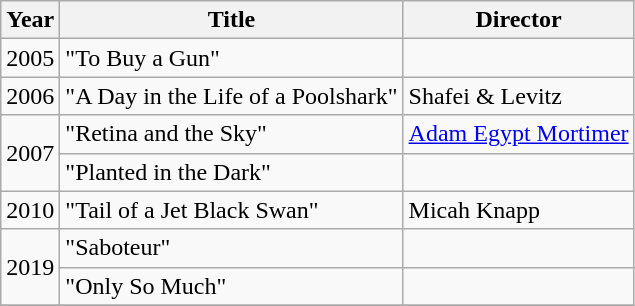<table class="wikitable">
<tr>
<th>Year</th>
<th>Title</th>
<th>Director</th>
</tr>
<tr>
<td>2005</td>
<td>"To Buy a Gun"</td>
</tr>
<tr>
<td>2006</td>
<td>"A Day in the Life of a Poolshark"</td>
<td>Shafei & Levitz</td>
</tr>
<tr>
<td rowspan="2">2007</td>
<td>"Retina and the Sky"</td>
<td><a href='#'>Adam Egypt Mortimer</a></td>
</tr>
<tr>
<td>"Planted in the Dark"</td>
<td></td>
</tr>
<tr>
<td>2010</td>
<td>"Tail of a Jet Black Swan"</td>
<td>Micah Knapp</td>
</tr>
<tr>
<td rowspan="2">2019</td>
<td>"Saboteur"</td>
<td></td>
</tr>
<tr>
<td>"Only So Much"</td>
<td></td>
</tr>
<tr>
</tr>
</table>
